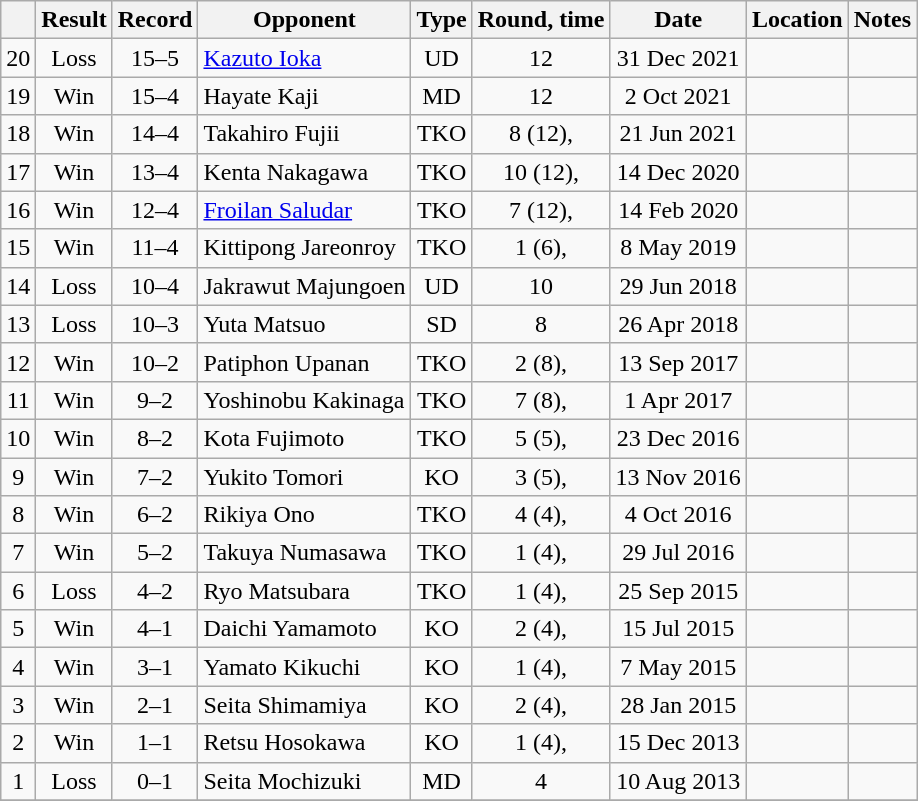<table class="wikitable" style="text-align:center">
<tr>
<th></th>
<th>Result</th>
<th>Record</th>
<th>Opponent</th>
<th>Type</th>
<th>Round, time</th>
<th>Date</th>
<th>Location</th>
<th>Notes</th>
</tr>
<tr>
<td>20</td>
<td>Loss</td>
<td>15–5</td>
<td align=left><a href='#'>Kazuto Ioka</a></td>
<td>UD</td>
<td>12</td>
<td>31 Dec 2021</td>
<td align=left></td>
<td align=left></td>
</tr>
<tr>
<td>19</td>
<td>Win</td>
<td>15–4</td>
<td align=left>Hayate Kaji</td>
<td>MD</td>
<td>12</td>
<td>2 Oct 2021</td>
<td align=left></td>
<td align=left></td>
</tr>
<tr>
<td>18</td>
<td>Win</td>
<td>14–4</td>
<td align=left>Takahiro Fujii</td>
<td>TKO</td>
<td>8 (12), </td>
<td>21 Jun 2021</td>
<td align=left></td>
<td align=left></td>
</tr>
<tr>
<td>17</td>
<td>Win</td>
<td>13–4</td>
<td align=left>Kenta Nakagawa</td>
<td>TKO</td>
<td>10 (12), </td>
<td>14 Dec 2020</td>
<td align=left></td>
<td align=left></td>
</tr>
<tr>
<td>16</td>
<td>Win</td>
<td>12–4</td>
<td align=left><a href='#'>Froilan Saludar</a></td>
<td>TKO</td>
<td>7 (12), </td>
<td>14 Feb 2020</td>
<td align=left></td>
<td align=left></td>
</tr>
<tr>
<td>15</td>
<td>Win</td>
<td>11–4</td>
<td align=left>Kittipong Jareonroy</td>
<td>TKO</td>
<td>1 (6), </td>
<td>8 May 2019</td>
<td align=left></td>
<td align=left></td>
</tr>
<tr>
<td>14</td>
<td>Loss</td>
<td>10–4</td>
<td align=left>Jakrawut Majungoen</td>
<td>UD</td>
<td>10</td>
<td>29 Jun 2018</td>
<td align=left></td>
<td align=left></td>
</tr>
<tr>
<td>13</td>
<td>Loss</td>
<td>10–3</td>
<td align=left>Yuta Matsuo</td>
<td>SD</td>
<td>8</td>
<td>26 Apr 2018</td>
<td align=left></td>
<td align=left></td>
</tr>
<tr>
<td>12</td>
<td>Win</td>
<td>10–2</td>
<td align=left>Patiphon Upanan</td>
<td>TKO</td>
<td>2 (8), </td>
<td>13 Sep 2017</td>
<td align=left></td>
<td align=left></td>
</tr>
<tr>
<td>11</td>
<td>Win</td>
<td>9–2</td>
<td align=left>Yoshinobu Kakinaga</td>
<td>TKO</td>
<td>7 (8), </td>
<td>1 Apr 2017</td>
<td align=left></td>
<td align=left></td>
</tr>
<tr>
<td>10</td>
<td>Win</td>
<td>8–2</td>
<td align=left>Kota Fujimoto</td>
<td>TKO</td>
<td>5 (5), </td>
<td>23 Dec 2016</td>
<td align=left></td>
<td align=left></td>
</tr>
<tr>
<td>9</td>
<td>Win</td>
<td>7–2</td>
<td align=left>Yukito Tomori</td>
<td>KO</td>
<td>3 (5), </td>
<td>13 Nov 2016</td>
<td align=left></td>
<td align=left></td>
</tr>
<tr>
<td>8</td>
<td>Win</td>
<td>6–2</td>
<td align=left>Rikiya Ono</td>
<td>TKO</td>
<td>4 (4), </td>
<td>4 Oct 2016</td>
<td align=left></td>
<td align=left></td>
</tr>
<tr>
<td>7</td>
<td>Win</td>
<td>5–2</td>
<td align=left>Takuya Numasawa</td>
<td>TKO</td>
<td>1 (4), </td>
<td>29 Jul 2016</td>
<td align=left></td>
<td align=left></td>
</tr>
<tr>
<td>6</td>
<td>Loss</td>
<td>4–2</td>
<td align=left>Ryo Matsubara</td>
<td>TKO</td>
<td>1 (4), </td>
<td>25 Sep 2015</td>
<td align=left></td>
<td align=left></td>
</tr>
<tr>
<td>5</td>
<td>Win</td>
<td>4–1</td>
<td align=left>Daichi Yamamoto</td>
<td>KO</td>
<td>2 (4), </td>
<td>15 Jul 2015</td>
<td align=left></td>
<td align=left></td>
</tr>
<tr>
<td>4</td>
<td>Win</td>
<td>3–1</td>
<td align=left>Yamato Kikuchi</td>
<td>KO</td>
<td>1 (4), </td>
<td>7 May 2015</td>
<td align=left></td>
<td align=left></td>
</tr>
<tr>
<td>3</td>
<td>Win</td>
<td>2–1</td>
<td align=left>Seita Shimamiya</td>
<td>KO</td>
<td>2 (4), </td>
<td>28 Jan 2015</td>
<td align=left></td>
<td align=left></td>
</tr>
<tr>
<td>2</td>
<td>Win</td>
<td>1–1</td>
<td align=left>Retsu Hosokawa</td>
<td>KO</td>
<td>1 (4), </td>
<td>15 Dec 2013</td>
<td align=left></td>
<td align=left></td>
</tr>
<tr>
<td>1</td>
<td>Loss</td>
<td>0–1</td>
<td align=left>Seita Mochizuki</td>
<td>MD</td>
<td>4</td>
<td>10 Aug 2013</td>
<td align=left></td>
<td align=left></td>
</tr>
<tr>
</tr>
</table>
